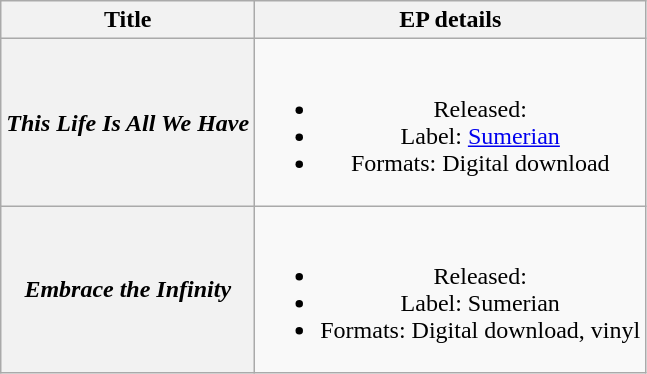<table class="wikitable plainrowheaders"  style="text-align:center;">
<tr>
<th>Title</th>
<th>EP details</th>
</tr>
<tr>
<th scope="row"><strong><em>This Life Is All We Have</em></strong></th>
<td><br><ul><li>Released: </li><li>Label: <a href='#'>Sumerian</a></li><li>Formats: Digital download</li></ul></td>
</tr>
<tr>
<th scope="row"><strong><em>Embrace the Infinity</em></strong></th>
<td><br><ul><li>Released: </li><li>Label: Sumerian</li><li>Formats: Digital download, vinyl</li></ul></td>
</tr>
</table>
